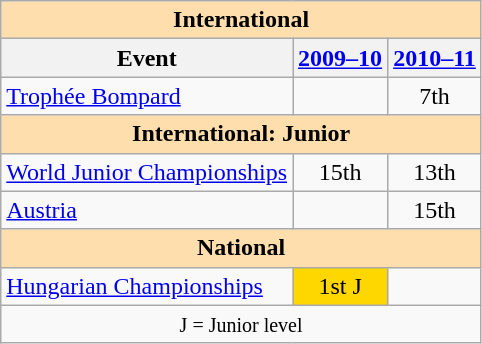<table class="wikitable" style="text-align:center">
<tr>
<th style="background-color: #ffdead; " colspan=3 align=center>International</th>
</tr>
<tr>
<th>Event</th>
<th><a href='#'>2009–10</a></th>
<th><a href='#'>2010–11</a></th>
</tr>
<tr>
<td align=left> <a href='#'>Trophée Bompard</a></td>
<td></td>
<td>7th</td>
</tr>
<tr>
<th style="background-color: #ffdead; " colspan=3 align=center>International: Junior</th>
</tr>
<tr>
<td align=left><a href='#'>World Junior Championships</a></td>
<td>15th</td>
<td>13th</td>
</tr>
<tr>
<td align=left> <a href='#'>Austria</a></td>
<td></td>
<td>15th</td>
</tr>
<tr>
<th style="background-color: #ffdead; " colspan=3 align=center>National</th>
</tr>
<tr>
<td align=left><a href='#'>Hungarian Championships</a></td>
<td bgcolor=gold>1st J</td>
<td></td>
</tr>
<tr>
<td colspan=3 align=center><small> J = Junior level </small></td>
</tr>
</table>
